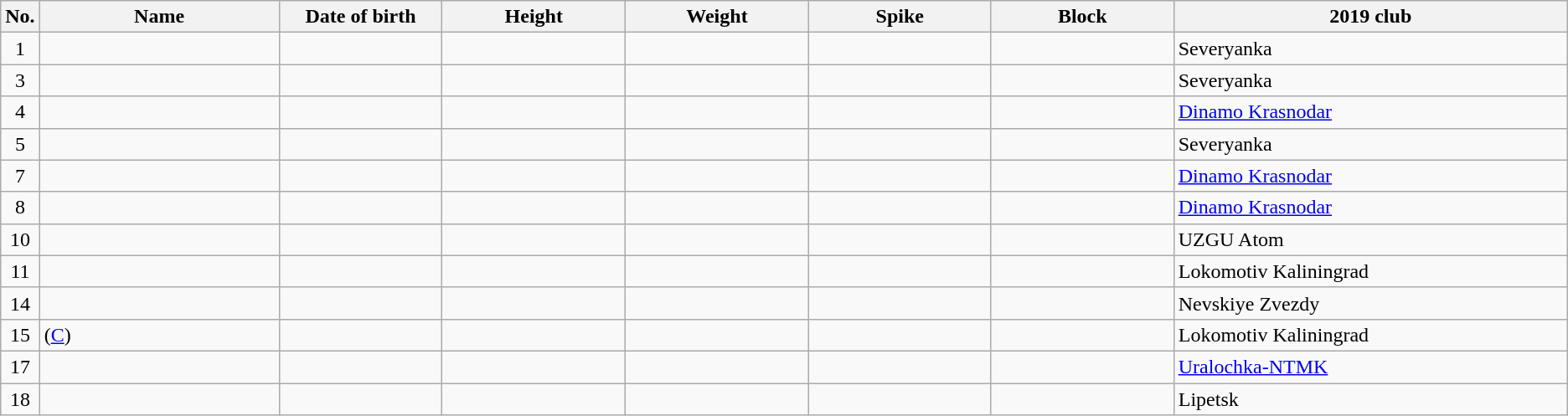<table class="wikitable sortable" style="font-size:100%; text-align:center;">
<tr>
<th>No.</th>
<th style="width:12em">Name</th>
<th style="width:8em">Date of birth</th>
<th style="width:9em">Height</th>
<th style="width:9em">Weight</th>
<th style="width:9em">Spike</th>
<th style="width:9em">Block</th>
<th style="width:20em">2019 club</th>
</tr>
<tr>
<td>1</td>
<td align=left></td>
<td align=right></td>
<td></td>
<td></td>
<td></td>
<td></td>
<td align=left> Severyanka</td>
</tr>
<tr>
<td>3</td>
<td align=left></td>
<td align=right></td>
<td></td>
<td></td>
<td></td>
<td></td>
<td align=left> Severyanka</td>
</tr>
<tr>
<td>4</td>
<td align=left></td>
<td align=right></td>
<td></td>
<td></td>
<td></td>
<td></td>
<td align=left> <a href='#'>Dinamo Krasnodar</a></td>
</tr>
<tr>
<td>5</td>
<td align=left></td>
<td align=right></td>
<td></td>
<td></td>
<td></td>
<td></td>
<td align=left> Severyanka</td>
</tr>
<tr>
<td>7</td>
<td align=left></td>
<td align=right></td>
<td></td>
<td></td>
<td></td>
<td></td>
<td align=left> <a href='#'>Dinamo Krasnodar</a></td>
</tr>
<tr>
<td>8</td>
<td align=left></td>
<td align=right></td>
<td></td>
<td></td>
<td></td>
<td></td>
<td align=left> <a href='#'>Dinamo Krasnodar</a></td>
</tr>
<tr>
<td>10</td>
<td align=left></td>
<td align=right></td>
<td></td>
<td></td>
<td></td>
<td></td>
<td align=left> UZGU Atom</td>
</tr>
<tr>
<td>11</td>
<td align=left></td>
<td align=right></td>
<td></td>
<td></td>
<td></td>
<td></td>
<td align=left> Lokomotiv Kaliningrad</td>
</tr>
<tr>
<td>14</td>
<td align=left></td>
<td align=right></td>
<td></td>
<td></td>
<td></td>
<td></td>
<td align=left> Nevskiye Zvezdy</td>
</tr>
<tr>
<td>15</td>
<td align=left> (<a href='#'>C</a>)</td>
<td align=right></td>
<td></td>
<td></td>
<td></td>
<td></td>
<td align=left> Lokomotiv Kaliningrad</td>
</tr>
<tr>
<td>17</td>
<td align=left></td>
<td align=right></td>
<td></td>
<td></td>
<td></td>
<td></td>
<td align=left> <a href='#'>Uralochka-NTMK</a></td>
</tr>
<tr>
<td>18</td>
<td align=left></td>
<td align=right></td>
<td></td>
<td></td>
<td></td>
<td></td>
<td align=left> Lipetsk</td>
</tr>
</table>
